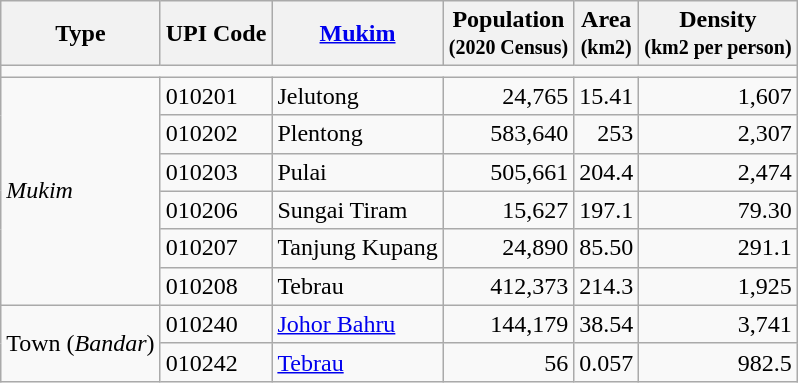<table class="wikitable sortable">
<tr>
<th>Type</th>
<th>UPI Code</th>
<th><a href='#'>Mukim</a></th>
<th>Population<br><small>(2020 Census)</small></th>
<th>Area<br><small>(km2)</small></th>
<th>Density<br><small>(km2 per person)</small></th>
</tr>
<tr>
<td colspan="6" align="center"></td>
</tr>
<tr>
<td rowspan="6"><em>Mukim</em></td>
<td>010201</td>
<td>Jelutong</td>
<td align="right">24,765</td>
<td align="right">15.41</td>
<td align="right">1,607</td>
</tr>
<tr>
<td>010202</td>
<td>Plentong</td>
<td align="right">583,640</td>
<td align="right">253</td>
<td align="right">2,307</td>
</tr>
<tr>
<td>010203</td>
<td>Pulai</td>
<td align="right">505,661</td>
<td align="right">204.4</td>
<td align="right">2,474</td>
</tr>
<tr>
<td>010206</td>
<td>Sungai Tiram</td>
<td align="right">15,627</td>
<td align="right">197.1</td>
<td align="right">79.30</td>
</tr>
<tr>
<td>010207</td>
<td>Tanjung Kupang</td>
<td align="right">24,890</td>
<td align="right">85.50</td>
<td align="right">291.1</td>
</tr>
<tr>
<td>010208</td>
<td>Tebrau</td>
<td align="right">412,373</td>
<td align="right">214.3</td>
<td align="right">1,925</td>
</tr>
<tr>
<td rowspan="2">Town (<em>Bandar</em>)</td>
<td>010240</td>
<td><a href='#'>Johor Bahru</a></td>
<td align="right">144,179</td>
<td align="right">38.54</td>
<td align="right">3,741</td>
</tr>
<tr>
<td>010242</td>
<td><a href='#'>Tebrau</a></td>
<td align="right">56</td>
<td align="right">0.057</td>
<td align="right">982.5</td>
</tr>
</table>
